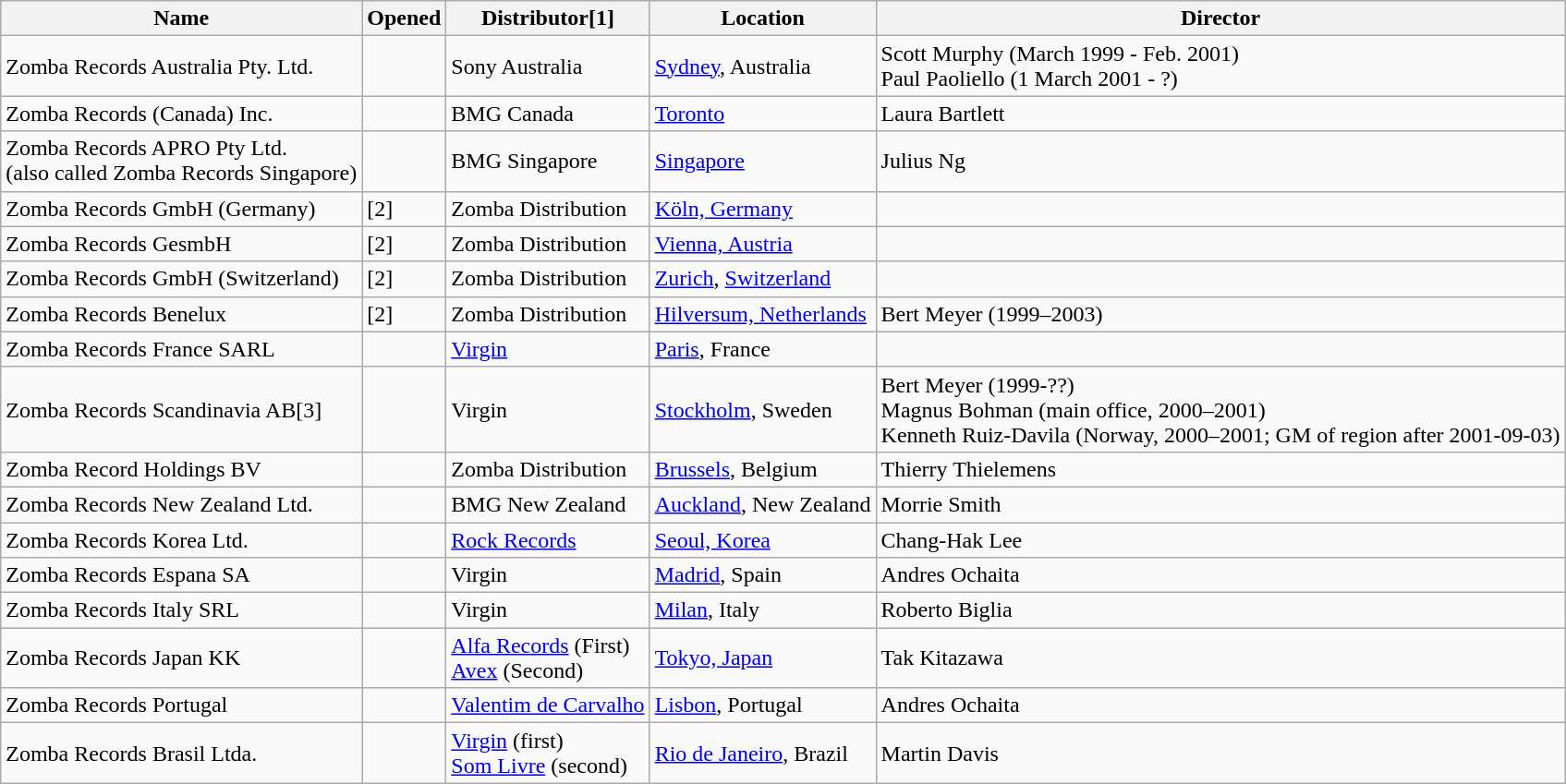<table class="wikitable sortable">
<tr>
<th>Name</th>
<th>Opened</th>
<th>Distributor[1]</th>
<th>Location</th>
<th>Director</th>
</tr>
<tr>
<td>Zomba Records Australia Pty. Ltd.</td>
<td></td>
<td>Sony Australia</td>
<td><a href='#'>Sydney</a>, Australia</td>
<td>Scott Murphy (March 1999 - Feb. 2001)<br> Paul Paoliello (1 March 2001 - ?)</td>
</tr>
<tr>
<td>Zomba Records (Canada) Inc.</td>
<td></td>
<td>BMG Canada</td>
<td><a href='#'>Toronto</a></td>
<td>Laura Bartlett</td>
</tr>
<tr>
<td>Zomba Records APRO Pty Ltd.<br>(also called Zomba Records Singapore)</td>
<td></td>
<td>BMG Singapore</td>
<td><a href='#'>Singapore</a></td>
<td>Julius Ng</td>
</tr>
<tr>
<td>Zomba Records GmbH (Germany)</td>
<td>[2]</td>
<td>Zomba Distribution</td>
<td><a href='#'>Köln, Germany</a></td>
<td></td>
</tr>
<tr>
<td>Zomba Records GesmbH</td>
<td>[2]</td>
<td>Zomba Distribution</td>
<td><a href='#'>Vienna, Austria</a></td>
<td></td>
</tr>
<tr>
<td>Zomba Records GmbH (Switzerland)</td>
<td>[2]</td>
<td>Zomba Distribution</td>
<td><a href='#'>Zurich</a>, <a href='#'>Switzerland</a></td>
<td></td>
</tr>
<tr>
<td>Zomba Records Benelux</td>
<td>[2]</td>
<td>Zomba Distribution</td>
<td><a href='#'>Hilversum, Netherlands</a></td>
<td>Bert Meyer (1999–2003)</td>
</tr>
<tr>
<td>Zomba Records France SARL</td>
<td></td>
<td><a href='#'>Virgin</a></td>
<td><a href='#'>Paris</a>, France</td>
<td></td>
</tr>
<tr>
<td>Zomba Records Scandinavia AB[3]</td>
<td></td>
<td>Virgin</td>
<td><a href='#'>Stockholm</a>, Sweden</td>
<td>Bert Meyer (1999-??)<br>Magnus Bohman (main office, 2000–2001)<br>Kenneth Ruiz-Davila (Norway, 2000–2001; GM of region after 2001-09-03)</td>
</tr>
<tr>
<td>Zomba Record Holdings BV</td>
<td></td>
<td>Zomba Distribution</td>
<td><a href='#'>Brussels</a>, Belgium</td>
<td>Thierry Thielemens</td>
</tr>
<tr>
<td>Zomba Records New Zealand Ltd.</td>
<td></td>
<td>BMG New Zealand</td>
<td><a href='#'>Auckland</a>, New Zealand</td>
<td>Morrie Smith</td>
</tr>
<tr>
<td>Zomba Records Korea Ltd.</td>
<td></td>
<td><a href='#'>Rock Records</a></td>
<td><a href='#'>Seoul, Korea</a></td>
<td>Chang-Hak Lee</td>
</tr>
<tr>
<td>Zomba Records Espana SA</td>
<td></td>
<td>Virgin</td>
<td><a href='#'>Madrid</a>, Spain</td>
<td>Andres Ochaita</td>
</tr>
<tr>
<td>Zomba Records Italy SRL</td>
<td></td>
<td>Virgin</td>
<td><a href='#'>Milan</a>, Italy</td>
<td>Roberto Biglia</td>
</tr>
<tr>
<td>Zomba Records Japan KK</td>
<td></td>
<td><a href='#'>Alfa Records</a> (First)<br><a href='#'>Avex</a> (Second)</td>
<td><a href='#'>Tokyo, Japan</a></td>
<td>Tak Kitazawa</td>
</tr>
<tr>
<td>Zomba Records Portugal</td>
<td></td>
<td><a href='#'>Valentim de Carvalho</a></td>
<td><a href='#'>Lisbon</a>, Portugal</td>
<td>Andres Ochaita</td>
</tr>
<tr>
<td>Zomba Records Brasil Ltda.</td>
<td></td>
<td><a href='#'>Virgin</a> (first)<br><a href='#'>Som Livre</a> (second)</td>
<td><a href='#'>Rio de Janeiro</a>, Brazil</td>
<td>Martin Davis</td>
</tr>
</table>
